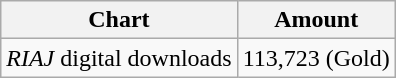<table class="wikitable">
<tr>
<th>Chart</th>
<th>Amount</th>
</tr>
<tr>
<td><em>RIAJ</em> digital downloads</td>
<td align="center">113,723 (Gold)</td>
</tr>
</table>
